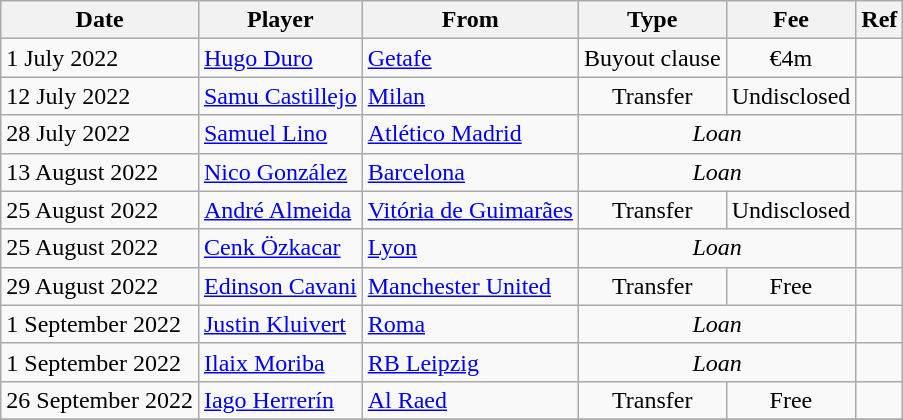<table class="wikitable">
<tr>
<th>Date</th>
<th>Player</th>
<th>From</th>
<th>Type</th>
<th>Fee</th>
<th>Ref</th>
</tr>
<tr>
<td>1 July 2022</td>
<td> <a href='#'>Hugo Duro</a></td>
<td><a href='#'>Getafe</a></td>
<td align=center>Buyout clause</td>
<td align=center>€4m</td>
<td align=center></td>
</tr>
<tr>
<td>12 July 2022</td>
<td> <a href='#'>Samu Castillejo</a></td>
<td> <a href='#'>Milan</a></td>
<td align=center>Transfer</td>
<td align=center>Undisclosed</td>
<td align=center></td>
</tr>
<tr>
<td>28 July 2022</td>
<td> <a href='#'>Samuel Lino</a></td>
<td><a href='#'>Atlético Madrid</a></td>
<td colspan=2 align=center><em>Loan</em></td>
<td align=center></td>
</tr>
<tr>
<td>13 August 2022</td>
<td> <a href='#'>Nico González</a></td>
<td><a href='#'>Barcelona</a></td>
<td colspan=2 align=center><em>Loan</em></td>
<td align=center></td>
</tr>
<tr>
<td>25 August 2022</td>
<td> <a href='#'>André Almeida</a></td>
<td> <a href='#'>Vitória de Guimarães</a></td>
<td align=center>Transfer</td>
<td align=center>Undisclosed</td>
<td align=center></td>
</tr>
<tr>
<td>25 August 2022</td>
<td> <a href='#'>Cenk Özkacar</a></td>
<td> <a href='#'>Lyon</a></td>
<td colspan=2 align=center><em>Loan</em></td>
<td align=center></td>
</tr>
<tr>
<td>29 August 2022</td>
<td> <a href='#'>Edinson Cavani</a></td>
<td> <a href='#'>Manchester United</a></td>
<td align=center>Transfer</td>
<td align=center>Free</td>
<td align=center></td>
</tr>
<tr>
<td>1 September 2022</td>
<td> <a href='#'>Justin Kluivert</a></td>
<td> <a href='#'>Roma</a></td>
<td colspan=2 align=center><em>Loan</em></td>
<td align=center></td>
</tr>
<tr>
<td>1 September 2022</td>
<td> <a href='#'>Ilaix Moriba</a></td>
<td> <a href='#'>RB Leipzig</a></td>
<td colspan=2 align=center><em>Loan</em></td>
<td align=center></td>
</tr>
<tr>
<td>26 September 2022</td>
<td> <a href='#'>Iago Herrerín</a></td>
<td> <a href='#'>Al Raed</a></td>
<td align=center>Transfer</td>
<td align=center>Free</td>
<td align=center></td>
</tr>
<tr>
</tr>
</table>
